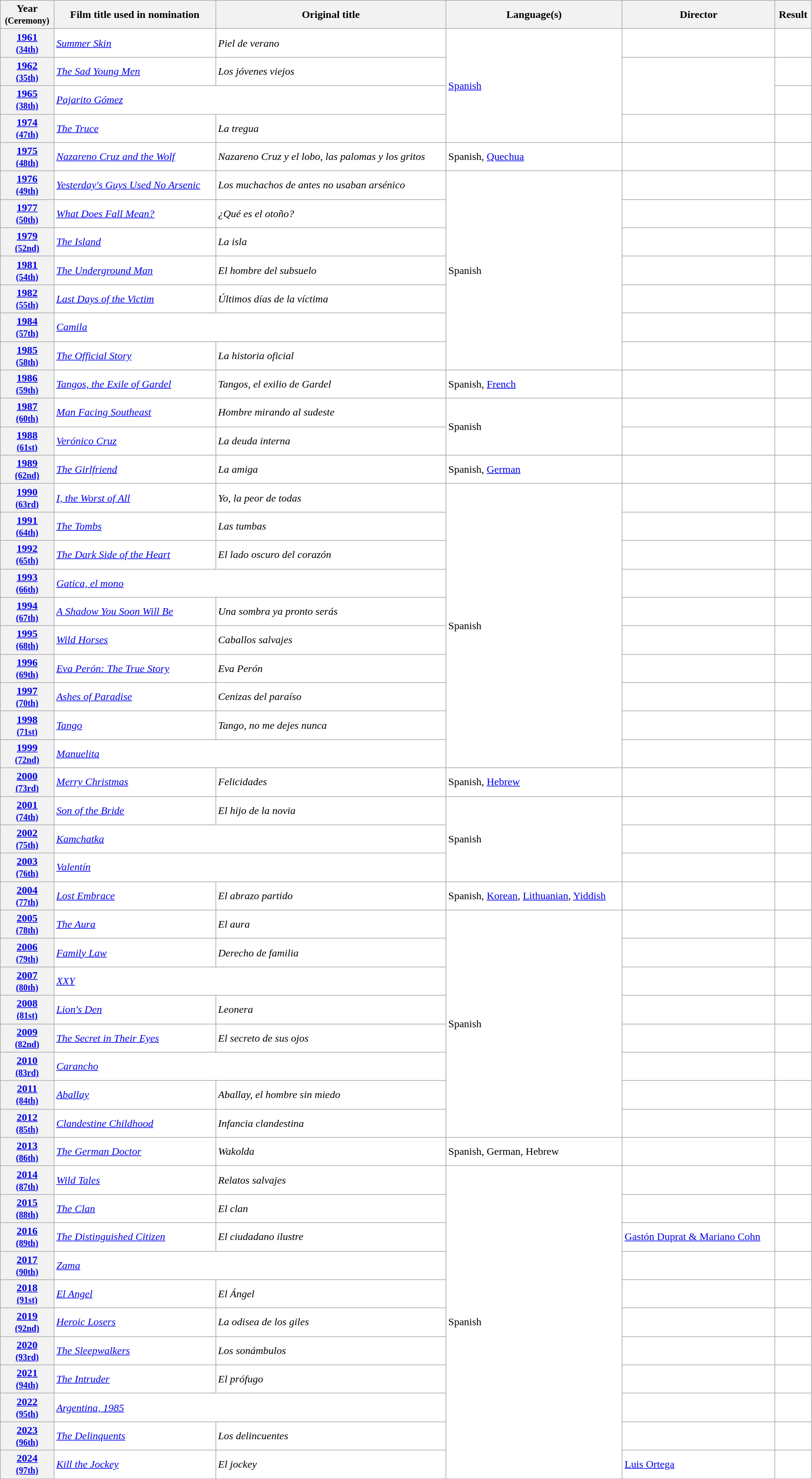<table class="wikitable sortable" width="98%" style="background:#ffffff;">
<tr>
<th>Year<br><small>(Ceremony)</small></th>
<th>Film title used in nomination</th>
<th>Original title</th>
<th>Language(s)</th>
<th>Director</th>
<th>Result</th>
</tr>
<tr>
<th align="center"><a href='#'>1961</a><br><small><a href='#'>(34th)</a></small></th>
<td><em><a href='#'>Summer Skin</a></em></td>
<td><em>Piel de verano</em></td>
<td rowspan="4"><a href='#'>Spanish</a></td>
<td></td>
<td></td>
</tr>
<tr>
<th align="center"><a href='#'>1962</a><br><small><a href='#'>(35th)</a></small></th>
<td><em><a href='#'>The Sad Young Men</a></em></td>
<td><em>Los jóvenes viejos</em></td>
<td rowspan="2"></td>
<td></td>
</tr>
<tr>
<th align="center"><a href='#'>1965</a><br><small><a href='#'>(38th)</a></small></th>
<td colspan="2"><em><a href='#'>Pajarito Gómez</a></em></td>
<td></td>
</tr>
<tr>
<th align="center"><a href='#'>1974</a><br><small><a href='#'>(47th)</a></small></th>
<td><em><a href='#'>The Truce</a></em></td>
<td><em>La tregua</em></td>
<td></td>
<td></td>
</tr>
<tr>
<th align="center"><a href='#'>1975</a><br><small><a href='#'>(48th)</a></small></th>
<td><em><a href='#'>Nazareno Cruz and the Wolf</a></em></td>
<td><em>Nazareno Cruz y el lobo, las palomas y los gritos</em></td>
<td>Spanish, <a href='#'>Quechua</a></td>
<td></td>
<td></td>
</tr>
<tr>
<th align="center"><a href='#'>1976</a><br><small><a href='#'>(49th)</a></small></th>
<td><em><a href='#'>Yesterday's Guys Used No Arsenic</a></em></td>
<td><em>Los muchachos de antes no usaban arsénico</em></td>
<td rowspan="7">Spanish</td>
<td></td>
<td></td>
</tr>
<tr>
<th align="center"><a href='#'>1977</a><br><small><a href='#'>(50th)</a></small></th>
<td><em><a href='#'>What Does Fall Mean?</a></em></td>
<td><em>¿Qué es el otoño?</em></td>
<td></td>
<td></td>
</tr>
<tr>
<th align="center"><a href='#'>1979</a><br><small><a href='#'>(52nd)</a></small></th>
<td><em><a href='#'>The Island</a></em></td>
<td><em>La isla</em></td>
<td></td>
<td></td>
</tr>
<tr>
<th align="center"><a href='#'>1981</a><br><small><a href='#'>(54th)</a></small></th>
<td><em><a href='#'>The Underground Man</a></em></td>
<td><em>El hombre del subsuelo</em></td>
<td></td>
<td></td>
</tr>
<tr>
<th align="center"><a href='#'>1982</a><br><small><a href='#'>(55th)</a></small></th>
<td><em><a href='#'>Last Days of the Victim</a></em></td>
<td><em>Últimos días de la víctima</em></td>
<td></td>
<td></td>
</tr>
<tr>
<th align="center"><a href='#'>1984</a><br><small><a href='#'>(57th)</a></small></th>
<td colspan="2"><em><a href='#'>Camila</a></em></td>
<td></td>
<td></td>
</tr>
<tr>
<th align="center"><a href='#'>1985</a><br><small><a href='#'>(58th)</a></small></th>
<td><em><a href='#'>The Official Story</a></em></td>
<td><em>La historia oficial</em></td>
<td></td>
<td></td>
</tr>
<tr>
<th align="center"><a href='#'>1986</a><br><small><a href='#'>(59th)</a></small></th>
<td><em><a href='#'>Tangos, the Exile of Gardel</a></em></td>
<td><em>Tangos, el exilio de Gardel</em></td>
<td>Spanish, <a href='#'>French</a></td>
<td></td>
<td></td>
</tr>
<tr>
<th align="center"><a href='#'>1987</a><br><small><a href='#'>(60th)</a></small></th>
<td><em><a href='#'>Man Facing Southeast</a></em></td>
<td><em>Hombre mirando al sudeste</em></td>
<td rowspan="2">Spanish</td>
<td></td>
<td></td>
</tr>
<tr>
<th align="center"><a href='#'>1988</a><br><small><a href='#'>(61st)</a></small></th>
<td><em><a href='#'>Verónico Cruz</a></em></td>
<td><em>La deuda interna</em></td>
<td></td>
<td></td>
</tr>
<tr>
<th align="center"><a href='#'>1989</a><br><small><a href='#'>(62nd)</a></small></th>
<td><em><a href='#'>The Girlfriend</a></em></td>
<td><em>La amiga</em></td>
<td>Spanish, <a href='#'>German</a></td>
<td></td>
<td></td>
</tr>
<tr>
<th align="center"><a href='#'>1990</a><br><small><a href='#'>(63rd)</a></small></th>
<td><em><a href='#'>I, the Worst of All</a></em></td>
<td><em>Yo, la peor de todas</em></td>
<td rowspan="10">Spanish</td>
<td></td>
<td></td>
</tr>
<tr>
<th align="center"><a href='#'>1991</a><br><small><a href='#'>(64th)</a></small></th>
<td><em><a href='#'>The Tombs</a></em></td>
<td><em>Las tumbas</em></td>
<td></td>
<td></td>
</tr>
<tr>
<th align="center"><a href='#'>1992</a><br><small><a href='#'>(65th)</a></small></th>
<td><em><a href='#'>The Dark Side of the Heart</a></em></td>
<td><em>El lado oscuro del corazón</em></td>
<td></td>
<td><br></td>
</tr>
<tr>
<th align="center"><a href='#'>1993</a><br><small><a href='#'>(66th)</a></small></th>
<td colspan="2"><em><a href='#'>Gatica, el mono</a></em></td>
<td></td>
<td></td>
</tr>
<tr>
<th align="center"><a href='#'>1994</a><br><small><a href='#'>(67th)</a></small></th>
<td><em><a href='#'>A Shadow You Soon Will Be</a></em></td>
<td><em>Una sombra ya pronto serás</em></td>
<td></td>
<td></td>
</tr>
<tr>
<th align="center"><a href='#'>1995</a><br><small><a href='#'>(68th)</a></small></th>
<td><em><a href='#'>Wild Horses</a></em></td>
<td><em>Caballos salvajes</em></td>
<td></td>
<td></td>
</tr>
<tr>
<th align="center"><a href='#'>1996</a><br><small><a href='#'>(69th)</a></small></th>
<td><em><a href='#'>Eva Perón: The True Story</a></em></td>
<td><em>Eva Perón</em></td>
<td></td>
<td></td>
</tr>
<tr>
<th align="center"><a href='#'>1997</a><br><small><a href='#'>(70th)</a></small></th>
<td><em><a href='#'>Ashes of Paradise</a></em></td>
<td><em>Cenizas del paraíso</em></td>
<td></td>
<td></td>
</tr>
<tr>
<th align="center"><a href='#'>1998</a><br><small><a href='#'>(71st)</a></small></th>
<td><em><a href='#'>Tango</a></em></td>
<td><em>Tango, no me dejes nunca</em></td>
<td></td>
<td></td>
</tr>
<tr>
<th align="center"><a href='#'>1999</a><br><small><a href='#'>(72nd)</a></small></th>
<td colspan="2"><em><a href='#'>Manuelita</a></em></td>
<td></td>
<td></td>
</tr>
<tr>
<th align="center"><a href='#'>2000</a><br><small><a href='#'>(73rd)</a></small></th>
<td><em><a href='#'>Merry Christmas</a></em></td>
<td><em>Felicidades</em></td>
<td>Spanish, <a href='#'>Hebrew</a></td>
<td></td>
<td></td>
</tr>
<tr>
<th align="center"><a href='#'>2001</a><br><small><a href='#'>(74th)</a></small></th>
<td><em><a href='#'>Son of the Bride</a></em></td>
<td><em>El hijo de la novia</em></td>
<td rowspan="3">Spanish</td>
<td></td>
<td></td>
</tr>
<tr>
<th align="center"><a href='#'>2002</a><br><small><a href='#'>(75th)</a></small></th>
<td colspan="2"><em><a href='#'>Kamchatka</a></em></td>
<td></td>
<td></td>
</tr>
<tr>
<th align="center"><a href='#'>2003</a><br><small><a href='#'>(76th)</a></small></th>
<td colspan="2"><em><a href='#'>Valentín</a></em></td>
<td></td>
<td></td>
</tr>
<tr>
<th align="center"><a href='#'>2004</a><br><small><a href='#'>(77th)</a></small></th>
<td><em><a href='#'>Lost Embrace</a></em></td>
<td><em>El abrazo partido</em></td>
<td>Spanish, <a href='#'>Korean</a>, <a href='#'>Lithuanian</a>, <a href='#'>Yiddish</a></td>
<td></td>
<td></td>
</tr>
<tr>
<th align="center"><a href='#'>2005</a><br><small><a href='#'>(78th)</a></small></th>
<td><em><a href='#'>The Aura</a></em></td>
<td><em>El aura</em></td>
<td rowspan="8">Spanish</td>
<td></td>
<td></td>
</tr>
<tr>
<th align="center"><a href='#'>2006</a><br><small><a href='#'>(79th)</a></small></th>
<td><em><a href='#'>Family Law</a></em></td>
<td><em>Derecho de familia</em></td>
<td></td>
<td></td>
</tr>
<tr>
<th align="center"><a href='#'>2007</a><br><small><a href='#'>(80th)</a></small></th>
<td colspan="2"><em><a href='#'>XXY</a></em></td>
<td></td>
<td></td>
</tr>
<tr>
<th align="center"><a href='#'>2008</a><br><small><a href='#'>(81st)</a></small></th>
<td><em><a href='#'>Lion's Den</a></em></td>
<td><em>Leonera</em></td>
<td></td>
<td></td>
</tr>
<tr>
<th align="center"><a href='#'>2009</a><br><small><a href='#'>(82nd)</a></small></th>
<td><em><a href='#'>The Secret in Their Eyes</a></em></td>
<td><em>El secreto de sus ojos</em></td>
<td></td>
<td></td>
</tr>
<tr>
<th align="center"><a href='#'>2010</a><br><small><a href='#'>(83rd)</a></small></th>
<td colspan="2"><em><a href='#'>Carancho</a></em></td>
<td></td>
<td></td>
</tr>
<tr>
<th align="center"><a href='#'>2011</a><br><small><a href='#'>(84th)</a></small></th>
<td><em><a href='#'>Aballay</a></em></td>
<td><em>Aballay, el hombre sin miedo</em></td>
<td></td>
<td></td>
</tr>
<tr>
<th align="center"><a href='#'>2012</a><br><small><a href='#'>(85th)</a></small></th>
<td><em><a href='#'>Clandestine Childhood</a></em></td>
<td><em>Infancia clandestina</em></td>
<td></td>
<td></td>
</tr>
<tr>
<th align="center"><a href='#'>2013</a><br><small><a href='#'>(86th)</a></small></th>
<td><em><a href='#'>The German Doctor</a></em></td>
<td><em>Wakolda</em></td>
<td>Spanish, German, Hebrew</td>
<td></td>
<td></td>
</tr>
<tr>
<th align="center"><a href='#'>2014</a><br><small><a href='#'>(87th)</a></small></th>
<td><em><a href='#'>Wild Tales</a></em></td>
<td><em>Relatos salvajes</em></td>
<td rowspan="11">Spanish</td>
<td></td>
<td></td>
</tr>
<tr>
<th align="center"><a href='#'>2015</a><br><small><a href='#'>(88th)</a></small></th>
<td><em><a href='#'>The Clan</a></em></td>
<td><em>El clan</em></td>
<td></td>
<td></td>
</tr>
<tr>
<th align="center"><a href='#'>2016</a><br><small><a href='#'>(89th)</a></small></th>
<td><em><a href='#'>The Distinguished Citizen</a></em></td>
<td><em>El ciudadano ilustre</em></td>
<td><a href='#'>Gastón Duprat & Mariano Cohn</a></td>
<td></td>
</tr>
<tr>
<th align="center"><a href='#'>2017</a><br><small><a href='#'>(90th)</a></small></th>
<td colspan="2"><em><a href='#'>Zama</a></em></td>
<td></td>
<td></td>
</tr>
<tr>
<th align="center"><a href='#'>2018</a><br><small><a href='#'>(91st)</a></small></th>
<td><em><a href='#'>El Angel</a></em></td>
<td><em>El Ángel</em></td>
<td></td>
<td></td>
</tr>
<tr>
<th align="center"><a href='#'>2019</a><br><small><a href='#'>(92nd)</a></small></th>
<td><em><a href='#'>Heroic Losers</a></em></td>
<td><em>La odisea de los giles</em></td>
<td></td>
<td></td>
</tr>
<tr>
<th align="center"><a href='#'>2020</a><br><small><a href='#'>(93rd)</a></small></th>
<td><em><a href='#'>The Sleepwalkers</a></em></td>
<td><em>Los sonámbulos</em></td>
<td></td>
<td></td>
</tr>
<tr>
<th align="center"><a href='#'>2021</a><br><small><a href='#'>(94th)</a></small></th>
<td><em><a href='#'>The Intruder</a></em></td>
<td><em>El prófugo</em></td>
<td></td>
<td></td>
</tr>
<tr>
<th align="center"><a href='#'>2022</a><br><small><a href='#'>(95th)</a></small></th>
<td colspan="2"><em><a href='#'>Argentina, 1985</a></em></td>
<td></td>
<td></td>
</tr>
<tr>
<th align="center"><a href='#'>2023</a><br><small><a href='#'>(96th)</a></small></th>
<td><em><a href='#'>The Delinquents</a></em></td>
<td><em>Los delincuentes</em></td>
<td></td>
<td></td>
</tr>
<tr>
<th align="center"><a href='#'>2024</a><br><small><a href='#'>(97th)</a></small></th>
<td><em><a href='#'>Kill the Jockey</a></em></td>
<td><em>El jockey</em></td>
<td><a href='#'>Luis Ortega</a></td>
<td></td>
</tr>
</table>
